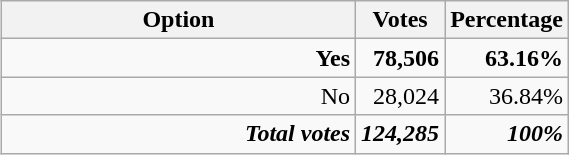<table class="wikitable" style="text-align:right; margin:5px; width: 30%">
<tr>
<th style="width:80%;">Option</th>
<th style="width:10%;">Votes</th>
<th style="width:10%;">Percentage</th>
</tr>
<tr>
<td><strong>Yes</strong></td>
<td><strong>78,506</strong></td>
<td><strong>63.16%</strong></td>
</tr>
<tr>
<td>No</td>
<td>28,024</td>
<td>36.84%</td>
</tr>
<tr>
<td><strong><em>Total votes</em></strong></td>
<td><strong><em>124,285</em></strong></td>
<td><strong><em>100%</em></strong></td>
</tr>
</table>
